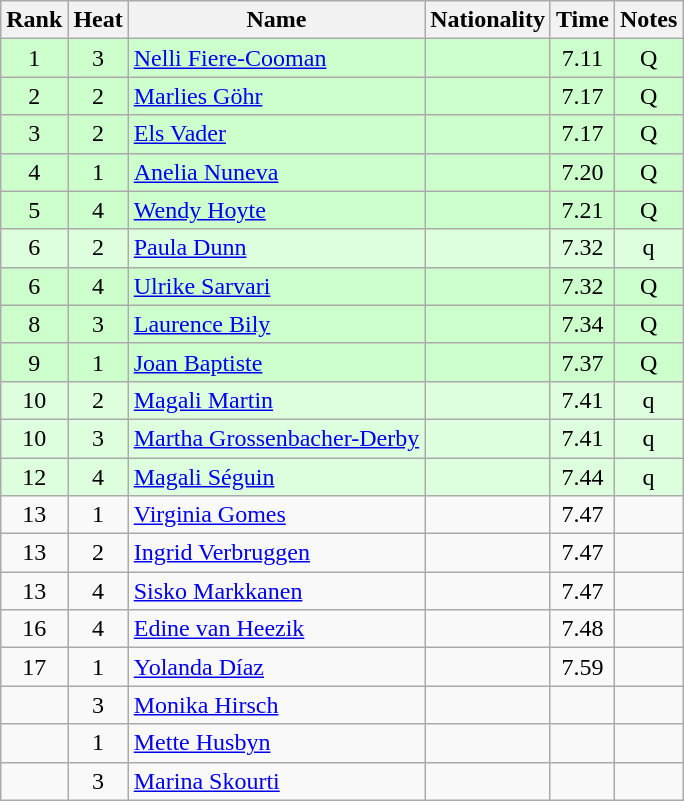<table class="wikitable sortable" style="text-align:center">
<tr>
<th>Rank</th>
<th>Heat</th>
<th>Name</th>
<th>Nationality</th>
<th>Time</th>
<th>Notes</th>
</tr>
<tr bgcolor=ccffcc>
<td>1</td>
<td>3</td>
<td align="left"><a href='#'>Nelli Fiere-Cooman</a></td>
<td align=left></td>
<td>7.11</td>
<td>Q</td>
</tr>
<tr bgcolor=ccffcc>
<td>2</td>
<td>2</td>
<td align="left"><a href='#'>Marlies Göhr</a></td>
<td align=left></td>
<td>7.17</td>
<td>Q</td>
</tr>
<tr bgcolor=ccffcc>
<td>3</td>
<td>2</td>
<td align="left"><a href='#'>Els Vader</a></td>
<td align=left></td>
<td>7.17</td>
<td>Q</td>
</tr>
<tr bgcolor=ccffcc>
<td>4</td>
<td>1</td>
<td align="left"><a href='#'>Anelia Nuneva</a></td>
<td align=left></td>
<td>7.20</td>
<td>Q</td>
</tr>
<tr bgcolor=ccffcc>
<td>5</td>
<td>4</td>
<td align="left"><a href='#'>Wendy Hoyte</a></td>
<td align=left></td>
<td>7.21</td>
<td>Q</td>
</tr>
<tr bgcolor=ddffdd>
<td>6</td>
<td>2</td>
<td align="left"><a href='#'>Paula Dunn</a></td>
<td align=left></td>
<td>7.32</td>
<td>q</td>
</tr>
<tr bgcolor=ccffcc>
<td>6</td>
<td>4</td>
<td align="left"><a href='#'>Ulrike Sarvari</a></td>
<td align=left></td>
<td>7.32</td>
<td>Q</td>
</tr>
<tr bgcolor=ccffcc>
<td>8</td>
<td>3</td>
<td align="left"><a href='#'>Laurence Bily</a></td>
<td align=left></td>
<td>7.34</td>
<td>Q</td>
</tr>
<tr bgcolor=ccffcc>
<td>9</td>
<td>1</td>
<td align="left"><a href='#'>Joan Baptiste</a></td>
<td align=left></td>
<td>7.37</td>
<td>Q</td>
</tr>
<tr bgcolor=ddffdd>
<td>10</td>
<td>2</td>
<td align="left"><a href='#'>Magali Martin</a></td>
<td align=left></td>
<td>7.41</td>
<td>q</td>
</tr>
<tr bgcolor=ddffdd>
<td>10</td>
<td>3</td>
<td align="left"><a href='#'>Martha Grossenbacher-Derby</a></td>
<td align=left></td>
<td>7.41</td>
<td>q</td>
</tr>
<tr bgcolor=ddffdd>
<td>12</td>
<td>4</td>
<td align="left"><a href='#'>Magali Séguin</a></td>
<td align=left></td>
<td>7.44</td>
<td>q</td>
</tr>
<tr>
<td>13</td>
<td>1</td>
<td align="left"><a href='#'>Virginia Gomes</a></td>
<td align=left></td>
<td>7.47</td>
<td></td>
</tr>
<tr>
<td>13</td>
<td>2</td>
<td align="left"><a href='#'>Ingrid Verbruggen</a></td>
<td align=left></td>
<td>7.47</td>
<td></td>
</tr>
<tr>
<td>13</td>
<td>4</td>
<td align="left"><a href='#'>Sisko Markkanen</a></td>
<td align=left></td>
<td>7.47</td>
<td></td>
</tr>
<tr>
<td>16</td>
<td>4</td>
<td align="left"><a href='#'>Edine van Heezik</a></td>
<td align=left></td>
<td>7.48</td>
<td></td>
</tr>
<tr>
<td>17</td>
<td>1</td>
<td align="left"><a href='#'>Yolanda Díaz</a></td>
<td align=left></td>
<td>7.59</td>
<td></td>
</tr>
<tr>
<td></td>
<td>3</td>
<td align="left"><a href='#'>Monika Hirsch</a></td>
<td align=left></td>
<td></td>
<td></td>
</tr>
<tr>
<td></td>
<td>1</td>
<td align="left"><a href='#'>Mette Husbyn</a></td>
<td align=left></td>
<td></td>
<td></td>
</tr>
<tr>
<td></td>
<td>3</td>
<td align="left"><a href='#'>Marina Skourti</a></td>
<td align=left></td>
<td></td>
<td></td>
</tr>
</table>
